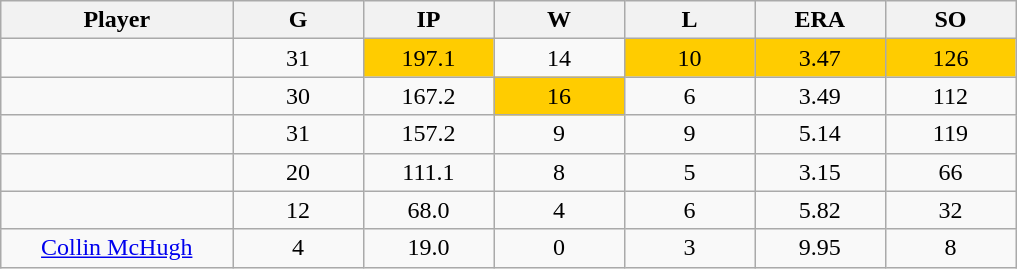<table class="wikitable sortable">
<tr>
<th bgcolor="#DDDDFF" width="16%">Player</th>
<th bgcolor="#DDDDFF" width="9%">G</th>
<th bgcolor="#DDDDFF" width="9%">IP</th>
<th bgcolor="#DDDDFF" width="9%">W</th>
<th bgcolor="#DDDDFF" width="9%">L</th>
<th bgcolor="#DDDDFF" width="9%">ERA</th>
<th bgcolor="#DDDDFF" width="9%">SO</th>
</tr>
<tr align="center">
<td></td>
<td>31</td>
<td bgcolor="#FFCC00">197.1</td>
<td>14</td>
<td bgcolor="#FFCC00">10</td>
<td bgcolor="#FFCC00">3.47</td>
<td bgcolor="#FFCC00">126</td>
</tr>
<tr align="center">
<td></td>
<td>30</td>
<td>167.2</td>
<td bgcolor="#FFCC00">16</td>
<td>6</td>
<td>3.49</td>
<td>112</td>
</tr>
<tr align="center">
<td></td>
<td>31</td>
<td>157.2</td>
<td>9</td>
<td>9</td>
<td>5.14</td>
<td>119</td>
</tr>
<tr align="center">
<td></td>
<td>20</td>
<td>111.1</td>
<td>8</td>
<td>5</td>
<td>3.15</td>
<td>66</td>
</tr>
<tr align="center">
<td></td>
<td>12</td>
<td>68.0</td>
<td>4</td>
<td>6</td>
<td>5.82</td>
<td>32</td>
</tr>
<tr align="center">
<td><a href='#'>Collin McHugh</a></td>
<td>4</td>
<td>19.0</td>
<td>0</td>
<td>3</td>
<td>9.95</td>
<td>8</td>
</tr>
</table>
